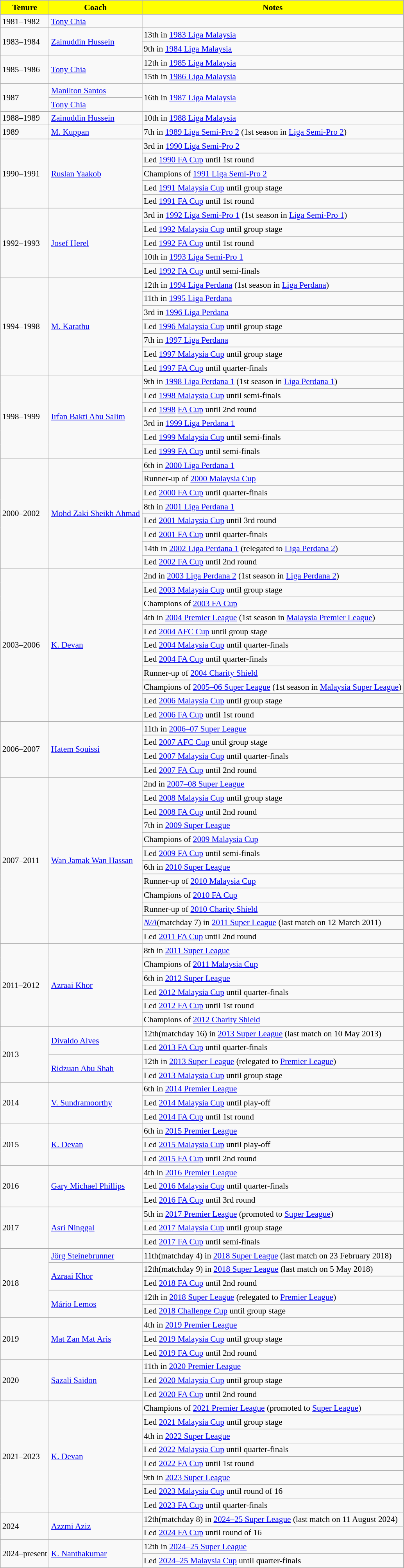<table class="wikitable sortable" style="font-size:89%;">
<tr>
<th style="background:Yellow; color:Black;">Tenure</th>
<th style="background:Yellow; color:Black;">Coach</th>
<th style="background:Yellow; color:Black;">Notes</th>
</tr>
<tr>
<td>1981–1982</td>
<td> <a href='#'>Tony Chia</a></td>
<td></td>
</tr>
<tr>
<td rowspan="2">1983–1984</td>
<td rowspan="2"> <a href='#'>Zainuddin Hussein</a></td>
<td>13th in <a href='#'>1983 Liga Malaysia</a></td>
</tr>
<tr>
<td>9th in <a href='#'>1984 Liga Malaysia</a></td>
</tr>
<tr>
<td rowspan="2">1985–1986</td>
<td rowspan="2"> <a href='#'>Tony Chia</a></td>
<td>12th in <a href='#'>1985 Liga Malaysia</a></td>
</tr>
<tr>
<td>15th in <a href='#'>1986 Liga Malaysia</a></td>
</tr>
<tr>
<td rowspan="2">1987</td>
<td> <a href='#'>Manilton Santos</a></td>
<td rowspan="2">16th in <a href='#'>1987 Liga Malaysia</a></td>
</tr>
<tr>
<td> <a href='#'>Tony Chia</a></td>
</tr>
<tr>
<td>1988–1989</td>
<td> <a href='#'>Zainuddin Hussein</a></td>
<td>10th in <a href='#'>1988 Liga Malaysia</a></td>
</tr>
<tr>
<td>1989</td>
<td> <a href='#'>M. Kuppan</a></td>
<td>7th in <a href='#'>1989 Liga Semi-Pro 2</a> (1st season in <a href='#'>Liga Semi-Pro 2</a>)</td>
</tr>
<tr>
<td rowspan="5">1990–1991</td>
<td rowspan="5"> <a href='#'>Ruslan Yaakob</a></td>
<td>3rd in <a href='#'>1990 Liga Semi-Pro 2</a></td>
</tr>
<tr>
<td>Led <a href='#'>1990 FA Cup</a> until 1st round</td>
</tr>
<tr>
<td>Champions of <a href='#'>1991 Liga Semi-Pro 2</a></td>
</tr>
<tr>
<td>Led <a href='#'>1991 Malaysia Cup</a> until group stage</td>
</tr>
<tr>
<td>Led <a href='#'>1991 FA Cup</a> until 1st round</td>
</tr>
<tr>
<td rowspan="5">1992–1993</td>
<td rowspan="5"> <a href='#'>Josef Herel</a></td>
<td>3rd in <a href='#'>1992 Liga Semi-Pro 1</a> (1st season in <a href='#'>Liga Semi-Pro 1</a>)</td>
</tr>
<tr>
<td>Led <a href='#'>1992 Malaysia Cup</a> until group stage</td>
</tr>
<tr>
<td>Led <a href='#'>1992 FA Cup</a> until 1st round</td>
</tr>
<tr>
<td>10th in <a href='#'>1993 Liga Semi-Pro 1</a></td>
</tr>
<tr>
<td>Led <a href='#'>1992 FA Cup</a> until semi-finals</td>
</tr>
<tr>
<td rowspan="7">1994–1998</td>
<td rowspan="7"> <a href='#'>M. Karathu</a></td>
<td>12th in <a href='#'>1994 Liga Perdana</a> (1st season in <a href='#'>Liga Perdana</a>)</td>
</tr>
<tr>
<td>11th in <a href='#'>1995 Liga Perdana</a></td>
</tr>
<tr>
<td>3rd in <a href='#'>1996 Liga Perdana</a></td>
</tr>
<tr>
<td>Led <a href='#'>1996 Malaysia Cup</a> until group stage</td>
</tr>
<tr>
<td>7th in <a href='#'>1997 Liga Perdana</a></td>
</tr>
<tr>
<td>Led <a href='#'>1997 Malaysia Cup</a> until group stage</td>
</tr>
<tr>
<td>Led <a href='#'>1997 FA Cup</a> until quarter-finals</td>
</tr>
<tr>
<td rowspan="6">1998–1999</td>
<td rowspan="6"> <a href='#'>Irfan Bakti Abu Salim</a></td>
<td>9th in <a href='#'>1998 Liga Perdana 1</a> (1st season in <a href='#'>Liga Perdana 1</a>)</td>
</tr>
<tr>
<td>Led <a href='#'>1998 Malaysia Cup</a> until semi-finals</td>
</tr>
<tr>
<td>Led <a href='#'>1998</a> <a href='#'>FA Cup</a> until 2nd round</td>
</tr>
<tr>
<td>3rd in <a href='#'>1999 Liga Perdana 1</a></td>
</tr>
<tr>
<td>Led <a href='#'>1999 Malaysia Cup</a> until semi-finals</td>
</tr>
<tr>
<td>Led <a href='#'>1999 FA Cup</a> until semi-finals</td>
</tr>
<tr>
<td rowspan="8">2000–2002</td>
<td rowspan="8"> <a href='#'>Mohd Zaki Sheikh Ahmad</a></td>
<td>6th in <a href='#'>2000 Liga Perdana 1</a></td>
</tr>
<tr>
<td>Runner-up of <a href='#'>2000 Malaysia Cup</a></td>
</tr>
<tr>
<td>Led <a href='#'>2000 FA Cup</a> until quarter-finals</td>
</tr>
<tr>
<td>8th in <a href='#'>2001 Liga Perdana 1</a></td>
</tr>
<tr>
<td>Led <a href='#'>2001 Malaysia Cup</a> until 3rd round</td>
</tr>
<tr>
<td>Led <a href='#'>2001 FA Cup</a> until quarter-finals</td>
</tr>
<tr>
<td>14th in <a href='#'>2002 Liga Perdana 1</a> (relegated to <a href='#'>Liga Perdana 2</a>)</td>
</tr>
<tr>
<td>Led <a href='#'>2002 FA Cup</a> until 2nd round</td>
</tr>
<tr>
<td rowspan="11">2003–2006</td>
<td rowspan="11"> <a href='#'>K. Devan</a></td>
<td>2nd in <a href='#'>2003 Liga Perdana 2</a> (1st season in <a href='#'>Liga Perdana 2</a>)</td>
</tr>
<tr>
<td>Led <a href='#'>2003 Malaysia Cup</a> until group stage</td>
</tr>
<tr>
<td>Champions of <a href='#'>2003 FA Cup</a></td>
</tr>
<tr>
<td>4th in <a href='#'>2004 Premier League</a> (1st season in <a href='#'>Malaysia Premier League</a>)</td>
</tr>
<tr>
<td>Led <a href='#'>2004 AFC Cup</a> until group stage</td>
</tr>
<tr>
<td>Led <a href='#'>2004 Malaysia Cup</a> until quarter-finals</td>
</tr>
<tr>
<td>Led <a href='#'>2004 FA Cup</a> until quarter-finals</td>
</tr>
<tr>
<td>Runner-up of <a href='#'>2004 Charity Shield</a></td>
</tr>
<tr>
<td>Champions of <a href='#'>2005–06 Super League</a> (1st season in <a href='#'>Malaysia Super League</a>)</td>
</tr>
<tr>
<td>Led <a href='#'>2006 Malaysia Cup</a> until group stage</td>
</tr>
<tr>
<td>Led <a href='#'>2006 FA Cup</a> until 1st round</td>
</tr>
<tr>
<td rowspan="4">2006–2007</td>
<td rowspan="4"> <a href='#'>Hatem Souissi</a></td>
<td>11th in <a href='#'>2006–07 Super League</a></td>
</tr>
<tr>
<td>Led <a href='#'>2007 AFC Cup</a> until group stage</td>
</tr>
<tr>
<td>Led <a href='#'>2007 Malaysia Cup</a> until quarter-finals</td>
</tr>
<tr>
<td>Led <a href='#'>2007 FA Cup</a> until 2nd round</td>
</tr>
<tr>
<td rowspan="12">2007–2011</td>
<td rowspan="12"> <a href='#'>Wan Jamak Wan Hassan</a></td>
<td>2nd in <a href='#'>2007–08 Super League</a></td>
</tr>
<tr>
<td>Led <a href='#'>2008 Malaysia Cup</a> until group stage</td>
</tr>
<tr>
<td>Led <a href='#'>2008 FA Cup</a> until 2nd round</td>
</tr>
<tr>
<td>7th in <a href='#'>2009 Super League</a></td>
</tr>
<tr>
<td>Champions of <a href='#'>2009 Malaysia Cup</a></td>
</tr>
<tr>
<td>Led <a href='#'>2009 FA Cup</a> until semi-finals</td>
</tr>
<tr>
<td>6th in <a href='#'>2010 Super League</a></td>
</tr>
<tr>
<td>Runner-up of <a href='#'>2010 Malaysia Cup</a></td>
</tr>
<tr>
<td>Champions of <a href='#'>2010 FA Cup</a></td>
</tr>
<tr>
<td>Runner-up of <a href='#'>2010 Charity Shield</a></td>
</tr>
<tr>
<td><em><a href='#'>N/A</a></em>(matchday 7) in <a href='#'>2011 Super League</a> (last match on 12 March 2011)</td>
</tr>
<tr>
<td>Led <a href='#'>2011 FA Cup</a> until 2nd round</td>
</tr>
<tr>
<td rowspan="6">2011–2012</td>
<td rowspan="6"> <a href='#'>Azraai Khor</a></td>
<td>8th in <a href='#'>2011 Super League</a></td>
</tr>
<tr>
<td>Champions of <a href='#'>2011 Malaysia Cup</a></td>
</tr>
<tr>
<td>6th in <a href='#'>2012 Super League</a></td>
</tr>
<tr>
<td>Led <a href='#'>2012 Malaysia Cup</a> until quarter-finals</td>
</tr>
<tr>
<td>Led <a href='#'>2012 FA Cup</a> until 1st round</td>
</tr>
<tr>
<td>Champions of <a href='#'>2012 Charity Shield</a></td>
</tr>
<tr>
<td rowspan="4">2013</td>
<td rowspan="2"> <a href='#'>Divaldo Alves</a></td>
<td>12th(matchday 16) in <a href='#'>2013 Super League</a> (last match on 10 May 2013)</td>
</tr>
<tr>
<td>Led <a href='#'>2013 FA Cup</a> until quarter-finals</td>
</tr>
<tr>
<td rowspan="2"> <a href='#'>Ridzuan Abu Shah</a></td>
<td>12th in <a href='#'>2013 Super League</a> (relegated to <a href='#'>Premier League</a>)</td>
</tr>
<tr>
<td>Led <a href='#'>2013 Malaysia Cup</a> until group stage</td>
</tr>
<tr>
<td rowspan="3">2014</td>
<td rowspan="3"> <a href='#'>V. Sundramoorthy</a></td>
<td>6th in <a href='#'>2014 Premier League</a></td>
</tr>
<tr>
<td>Led <a href='#'>2014 Malaysia Cup</a> until play-off</td>
</tr>
<tr>
<td>Led <a href='#'>2014 FA Cup</a> until 1st round</td>
</tr>
<tr>
<td rowspan="3">2015</td>
<td rowspan="3"> <a href='#'>K. Devan</a></td>
<td>6th in <a href='#'>2015 Premier League</a></td>
</tr>
<tr>
<td>Led <a href='#'>2015 Malaysia Cup</a> until play-off</td>
</tr>
<tr>
<td>Led <a href='#'>2015 FA Cup</a> until 2nd round</td>
</tr>
<tr>
<td rowspan="3">2016</td>
<td rowspan="3"> <a href='#'>Gary Michael Phillips</a></td>
<td>4th in <a href='#'>2016 Premier League</a></td>
</tr>
<tr>
<td>Led <a href='#'>2016 Malaysia Cup</a> until quarter-finals</td>
</tr>
<tr>
<td>Led <a href='#'>2016 FA Cup</a> until 3rd round</td>
</tr>
<tr>
<td rowspan="3">2017</td>
<td rowspan="3"> <a href='#'>Asri Ninggal</a></td>
<td>5th in <a href='#'>2017 Premier League</a> (promoted to <a href='#'>Super League</a>)</td>
</tr>
<tr>
<td>Led <a href='#'>2017 Malaysia Cup</a> until group stage</td>
</tr>
<tr>
<td>Led <a href='#'>2017 FA Cup</a> until semi-finals</td>
</tr>
<tr>
<td rowspan="5">2018</td>
<td> <a href='#'>Jörg Steinebrunner</a></td>
<td>11th(matchday 4) in <a href='#'>2018 Super League</a> (last match on 23 February 2018)</td>
</tr>
<tr>
<td rowspan="2"> <a href='#'>Azraai Khor</a></td>
<td>12th(matchday 9) in <a href='#'>2018 Super League</a> (last match on 5 May 2018)</td>
</tr>
<tr>
<td>Led <a href='#'>2018 FA Cup</a> until 2nd round</td>
</tr>
<tr>
<td rowspan="2"> <a href='#'>Mário Lemos</a></td>
<td>12th in <a href='#'>2018 Super League</a> (relegated to <a href='#'>Premier League</a>)</td>
</tr>
<tr>
<td>Led <a href='#'>2018 Challenge Cup</a> until group stage</td>
</tr>
<tr>
<td rowspan="3">2019</td>
<td rowspan="3"> <a href='#'>Mat Zan Mat Aris</a></td>
<td>4th in <a href='#'>2019 Premier League</a></td>
</tr>
<tr>
<td>Led <a href='#'>2019 Malaysia Cup</a> until group stage</td>
</tr>
<tr>
<td>Led <a href='#'>2019 FA Cup</a> until 2nd round</td>
</tr>
<tr>
<td rowspan="3">2020</td>
<td rowspan="3"> <a href='#'>Sazali Saidon</a></td>
<td>11th in <a href='#'>2020 Premier League</a></td>
</tr>
<tr>
<td>Led <a href='#'>2020 Malaysia Cup</a> until group stage</td>
</tr>
<tr>
<td>Led <a href='#'>2020 FA Cup</a> until 2nd round</td>
</tr>
<tr>
<td rowspan="8">2021–2023</td>
<td rowspan="8"> <a href='#'>K. Devan</a> </td>
<td>Champions of <a href='#'>2021 Premier League</a> (promoted to <a href='#'>Super League</a>)</td>
</tr>
<tr>
<td>Led <a href='#'>2021 Malaysia Cup</a> until group stage</td>
</tr>
<tr>
<td>4th in <a href='#'>2022 Super League</a></td>
</tr>
<tr>
<td>Led <a href='#'>2022 Malaysia Cup</a> until quarter-finals</td>
</tr>
<tr>
<td>Led <a href='#'>2022 FA Cup</a> until 1st round</td>
</tr>
<tr>
<td>9th in <a href='#'>2023 Super League</a></td>
</tr>
<tr>
<td>Led <a href='#'>2023 Malaysia Cup</a> until round of 16</td>
</tr>
<tr>
<td>Led <a href='#'>2023 FA Cup</a> until quarter-finals</td>
</tr>
<tr>
<td rowspan="2">2024</td>
<td rowspan="2"> <a href='#'>Azzmi Aziz</a></td>
<td>12th(matchday 8) in <a href='#'>2024–25 Super League</a> (last match on 11 August 2024)</td>
</tr>
<tr>
<td>Led <a href='#'>2024 FA Cup</a> until round of 16</td>
</tr>
<tr>
<td rowspan="2">2024–present</td>
<td rowspan="2"> <a href='#'>K. Nanthakumar</a></td>
<td>12th in <a href='#'>2024–25 Super League</a></td>
</tr>
<tr>
<td>Led <a href='#'>2024–25 Malaysia Cup</a> until quarter-finals</td>
</tr>
</table>
